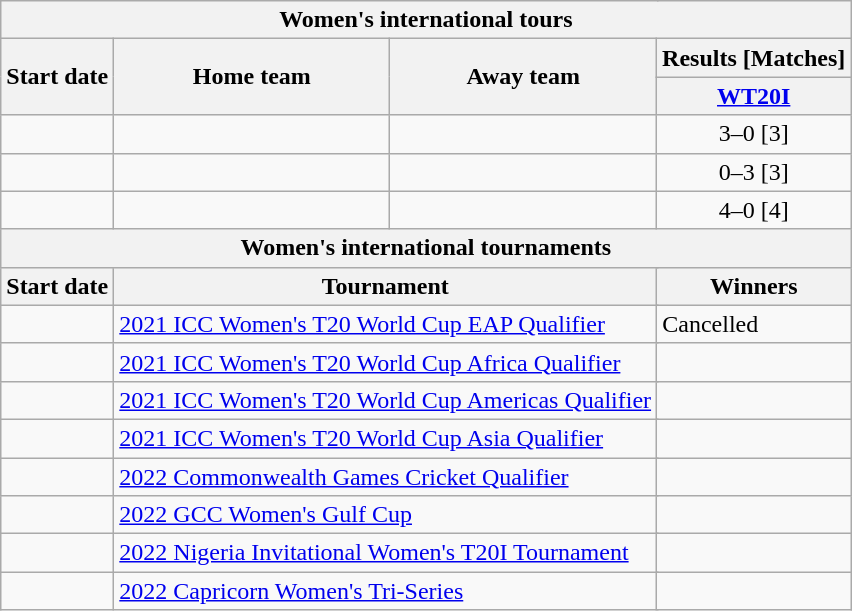<table class="wikitable" style="text-align:center;">
<tr>
<th colspan=7>Women's international tours</th>
</tr>
<tr>
<th rowspan=2>Start date</th>
<th rowspan=2>Home team</th>
<th rowspan=2>Away team</th>
<th colspan=3>Results [Matches]</th>
</tr>
<tr>
<th colspan=3><a href='#'>WT20I</a></th>
</tr>
<tr>
<td style="text-align:left"><a href='#'></a></td>
<td style="text-align:left"></td>
<td style="text-align:left"></td>
<td colspan=3>3–0 [3]</td>
</tr>
<tr>
<td style="text-align:left"><a href='#'></a></td>
<td style="text-align:left"></td>
<td style="text-align:left"></td>
<td colspan=3>0–3 [3]</td>
</tr>
<tr>
<td style="text-align:left"><a href='#'></a></td>
<td style="text-align:left"></td>
<td style="text-align:left"></td>
<td colspan=3>4–0 [4]</td>
</tr>
<tr>
<th colspan=7>Women's international tournaments</th>
</tr>
<tr>
<th>Start date</th>
<th colspan=3>Tournament</th>
<th colspan=3>Winners</th>
</tr>
<tr>
<td style="text-align:left"><a href='#'></a></td>
<td style="text-align:left" colspan=3> <a href='#'>2021 ICC Women's T20 World Cup EAP Qualifier</a></td>
<td style="text-align:left" colspan=2>Cancelled</td>
</tr>
<tr>
<td style="text-align:left"><a href='#'></a></td>
<td style="text-align:left" colspan=3> <a href='#'>2021 ICC Women's T20 World Cup Africa Qualifier</a></td>
<td style="text-align:left" colspan=2></td>
</tr>
<tr>
<td style="text-align:left"><a href='#'></a></td>
<td style="text-align:left" colspan=3> <a href='#'>2021 ICC Women's T20 World Cup Americas Qualifier</a></td>
<td style="text-align:left" colspan=2></td>
</tr>
<tr>
<td style="text-align:left"><a href='#'></a></td>
<td style="text-align:left" colspan=3> <a href='#'>2021 ICC Women's T20 World Cup Asia Qualifier</a></td>
<td style="text-align:left" colspan=2></td>
</tr>
<tr>
<td style="text-align:left"><a href='#'></a></td>
<td style="text-align:left" colspan=3> <a href='#'>2022 Commonwealth Games Cricket Qualifier</a></td>
<td style="text-align:left" colspan=2></td>
</tr>
<tr>
<td style="text-align:left"><a href='#'></a></td>
<td style="text-align:left" colspan=3> <a href='#'>2022 GCC Women's Gulf Cup</a></td>
<td style="text-align:left" colspan=2></td>
</tr>
<tr>
<td style="text-align:left"><a href='#'></a></td>
<td style="text-align:left" colspan=3> <a href='#'>2022 Nigeria Invitational Women's T20I Tournament</a></td>
<td style="text-align:left" colspan=2></td>
</tr>
<tr>
<td style="text-align:left"><a href='#'></a></td>
<td style="text-align:left" colspan=3> <a href='#'>2022 Capricorn Women's Tri-Series</a></td>
<td style="text-align:left" colspan=2></td>
</tr>
</table>
